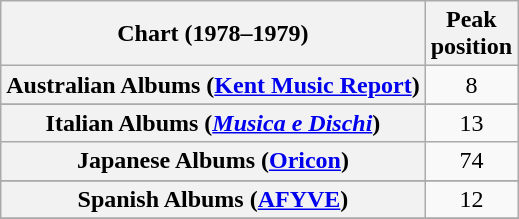<table class="wikitable sortable plainrowheaders">
<tr>
<th scope="col">Chart (1978–1979)</th>
<th scope="col">Peak<br>position</th>
</tr>
<tr>
<th scope="row">Australian Albums (<a href='#'>Kent Music Report</a>)</th>
<td align="center">8</td>
</tr>
<tr>
</tr>
<tr>
</tr>
<tr>
</tr>
<tr>
<th scope="row">Italian Albums (<em><a href='#'>Musica e Dischi</a></em>)</th>
<td align="center">13</td>
</tr>
<tr>
<th scope="row">Japanese Albums (<a href='#'>Oricon</a>)</th>
<td align="center">74</td>
</tr>
<tr>
</tr>
<tr>
</tr>
<tr>
<th scope="row">Spanish Albums (<a href='#'>AFYVE</a>)</th>
<td align="center">12</td>
</tr>
<tr>
</tr>
<tr>
</tr>
<tr>
</tr>
</table>
